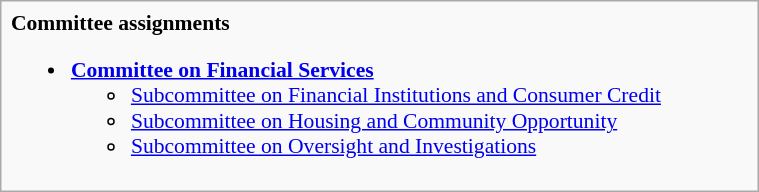<table class="infobox" style="font-size: 90%; width: 40%;">
<tr>
<td><strong>Committee assignments</strong><br><ul><li><strong><a href='#'>Committee on Financial Services</a></strong><ul><li><a href='#'>Subcommittee on Financial Institutions and Consumer Credit</a></li><li><a href='#'>Subcommittee on Housing and Community Opportunity</a></li><li><a href='#'>Subcommittee on Oversight and Investigations</a></li></ul></li></ul></td>
</tr>
</table>
